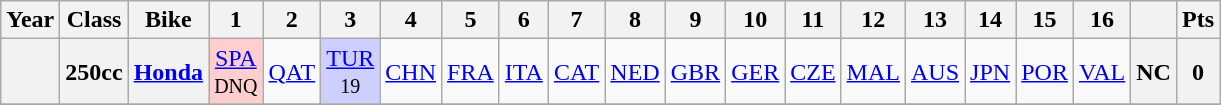<table class="wikitable" style="text-align:center">
<tr>
<th>Year</th>
<th>Class</th>
<th>Bike</th>
<th>1</th>
<th>2</th>
<th>3</th>
<th>4</th>
<th>5</th>
<th>6</th>
<th>7</th>
<th>8</th>
<th>9</th>
<th>10</th>
<th>11</th>
<th>12</th>
<th>13</th>
<th>14</th>
<th>15</th>
<th>16</th>
<th></th>
<th>Pts</th>
</tr>
<tr>
<th align="left"></th>
<th align="left">250cc</th>
<th align="left"><a href='#'>Honda</a></th>
<td style="background:#ffcfcf;"><a href='#'>SPA</a><br><small>DNQ</small></td>
<td><a href='#'>QAT</a></td>
<td style="background:#cfcfff;"><a href='#'>TUR</a><br><small>19</small></td>
<td><a href='#'>CHN</a></td>
<td><a href='#'>FRA</a></td>
<td><a href='#'>ITA</a></td>
<td><a href='#'>CAT</a></td>
<td><a href='#'>NED</a></td>
<td><a href='#'>GBR</a></td>
<td><a href='#'>GER</a></td>
<td><a href='#'>CZE</a></td>
<td><a href='#'>MAL</a></td>
<td><a href='#'>AUS</a></td>
<td><a href='#'>JPN</a></td>
<td><a href='#'>POR</a></td>
<td><a href='#'>VAL</a></td>
<th>NC</th>
<th>0</th>
</tr>
<tr>
</tr>
</table>
